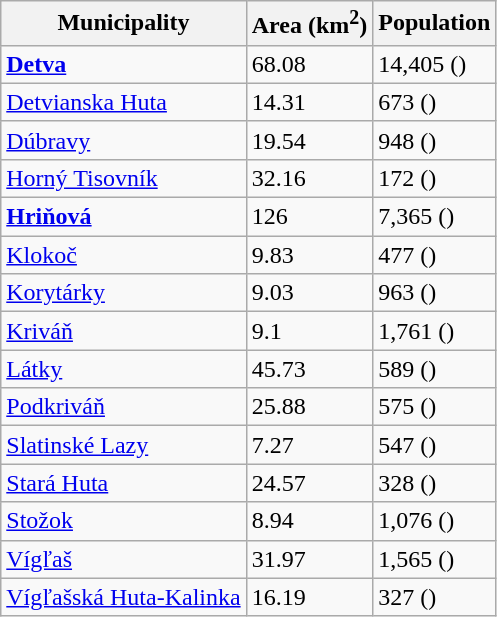<table class="wikitable sortable">
<tr>
<th>Municipality</th>
<th>Area (km<sup>2</sup>)</th>
<th>Population</th>
</tr>
<tr>
<td><strong><a href='#'>Detva</a></strong></td>
<td>68.08</td>
<td>14,405 ()</td>
</tr>
<tr>
<td><a href='#'>Detvianska Huta</a></td>
<td>14.31</td>
<td>673 ()</td>
</tr>
<tr>
<td><a href='#'>Dúbravy</a></td>
<td>19.54</td>
<td>948 ()</td>
</tr>
<tr>
<td><a href='#'>Horný Tisovník</a></td>
<td>32.16</td>
<td>172 ()</td>
</tr>
<tr>
<td><strong><a href='#'>Hriňová</a></strong></td>
<td>126</td>
<td>7,365 ()</td>
</tr>
<tr>
<td><a href='#'>Klokoč</a></td>
<td>9.83</td>
<td>477 ()</td>
</tr>
<tr>
<td><a href='#'>Korytárky</a></td>
<td>9.03</td>
<td>963 ()</td>
</tr>
<tr>
<td><a href='#'>Kriváň</a></td>
<td>9.1</td>
<td>1,761 ()</td>
</tr>
<tr>
<td><a href='#'>Látky</a></td>
<td>45.73</td>
<td>589 ()</td>
</tr>
<tr>
<td><a href='#'>Podkriváň</a></td>
<td>25.88</td>
<td>575 ()</td>
</tr>
<tr>
<td><a href='#'>Slatinské Lazy</a></td>
<td>7.27</td>
<td>547 ()</td>
</tr>
<tr>
<td><a href='#'>Stará Huta</a></td>
<td>24.57</td>
<td>328 ()</td>
</tr>
<tr>
<td><a href='#'>Stožok</a></td>
<td>8.94</td>
<td>1,076 ()</td>
</tr>
<tr>
<td><a href='#'>Vígľaš</a></td>
<td>31.97</td>
<td>1,565 ()</td>
</tr>
<tr>
<td><a href='#'>Vígľašská Huta-Kalinka</a></td>
<td>16.19</td>
<td>327 ()</td>
</tr>
</table>
